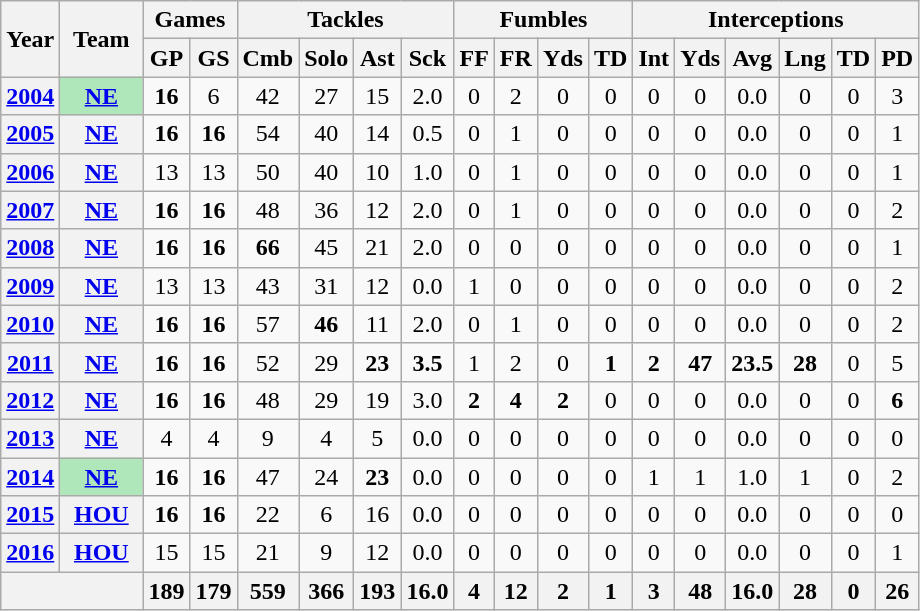<table class=wikitable style="text-align:center;">
<tr>
<th rowspan="2">Year</th>
<th rowspan="2">Team</th>
<th colspan="2">Games</th>
<th colspan="4">Tackles</th>
<th colspan="4">Fumbles</th>
<th colspan="6">Interceptions</th>
</tr>
<tr>
<th>GP</th>
<th>GS</th>
<th>Cmb</th>
<th>Solo</th>
<th>Ast</th>
<th>Sck</th>
<th>FF</th>
<th>FR</th>
<th>Yds</th>
<th>TD</th>
<th>Int</th>
<th>Yds</th>
<th>Avg</th>
<th>Lng</th>
<th>TD</th>
<th>PD</th>
</tr>
<tr>
<th><a href='#'>2004</a></th>
<th style="background:#afe6ba; width:3em;"><a href='#'>NE</a></th>
<td><strong>16</strong></td>
<td>6</td>
<td>42</td>
<td>27</td>
<td>15</td>
<td>2.0</td>
<td>0</td>
<td>2</td>
<td>0</td>
<td>0</td>
<td>0</td>
<td>0</td>
<td>0.0</td>
<td>0</td>
<td>0</td>
<td>3</td>
</tr>
<tr>
<th><a href='#'>2005</a></th>
<th><a href='#'>NE</a></th>
<td><strong>16</strong></td>
<td><strong>16</strong></td>
<td>54</td>
<td>40</td>
<td>14</td>
<td>0.5</td>
<td>0</td>
<td>1</td>
<td>0</td>
<td>0</td>
<td>0</td>
<td>0</td>
<td>0.0</td>
<td>0</td>
<td>0</td>
<td>1</td>
</tr>
<tr>
<th><a href='#'>2006</a></th>
<th><a href='#'>NE</a></th>
<td>13</td>
<td>13</td>
<td>50</td>
<td>40</td>
<td>10</td>
<td>1.0</td>
<td>0</td>
<td>1</td>
<td>0</td>
<td>0</td>
<td>0</td>
<td>0</td>
<td>0.0</td>
<td>0</td>
<td>0</td>
<td>1</td>
</tr>
<tr>
<th><a href='#'>2007</a></th>
<th><a href='#'>NE</a></th>
<td><strong>16</strong></td>
<td><strong>16</strong></td>
<td>48</td>
<td>36</td>
<td>12</td>
<td>2.0</td>
<td>0</td>
<td>1</td>
<td>0</td>
<td>0</td>
<td>0</td>
<td>0</td>
<td>0.0</td>
<td>0</td>
<td>0</td>
<td>2</td>
</tr>
<tr>
<th><a href='#'>2008</a></th>
<th><a href='#'>NE</a></th>
<td><strong>16</strong></td>
<td><strong>16</strong></td>
<td><strong>66</strong></td>
<td>45</td>
<td>21</td>
<td>2.0</td>
<td>0</td>
<td>0</td>
<td>0</td>
<td>0</td>
<td>0</td>
<td>0</td>
<td>0.0</td>
<td>0</td>
<td>0</td>
<td>1</td>
</tr>
<tr>
<th><a href='#'>2009</a></th>
<th><a href='#'>NE</a></th>
<td>13</td>
<td>13</td>
<td>43</td>
<td>31</td>
<td>12</td>
<td>0.0</td>
<td>1</td>
<td>0</td>
<td>0</td>
<td>0</td>
<td>0</td>
<td>0</td>
<td>0.0</td>
<td>0</td>
<td>0</td>
<td>2</td>
</tr>
<tr>
<th><a href='#'>2010</a></th>
<th><a href='#'>NE</a></th>
<td><strong>16</strong></td>
<td><strong>16</strong></td>
<td>57</td>
<td><strong>46</strong></td>
<td>11</td>
<td>2.0</td>
<td>0</td>
<td>1</td>
<td>0</td>
<td>0</td>
<td>0</td>
<td>0</td>
<td>0.0</td>
<td>0</td>
<td>0</td>
<td>2</td>
</tr>
<tr>
<th><a href='#'>2011</a></th>
<th><a href='#'>NE</a></th>
<td><strong>16</strong></td>
<td><strong>16</strong></td>
<td>52</td>
<td>29</td>
<td><strong>23</strong></td>
<td><strong>3.5</strong></td>
<td>1</td>
<td>2</td>
<td>0</td>
<td><strong>1</strong></td>
<td><strong>2</strong></td>
<td><strong>47</strong></td>
<td><strong>23.5</strong></td>
<td><strong>28</strong></td>
<td>0</td>
<td>5</td>
</tr>
<tr>
<th><a href='#'>2012</a></th>
<th><a href='#'>NE</a></th>
<td><strong>16</strong></td>
<td><strong>16</strong></td>
<td>48</td>
<td>29</td>
<td>19</td>
<td>3.0</td>
<td><strong>2</strong></td>
<td><strong>4</strong></td>
<td><strong>2</strong></td>
<td>0</td>
<td>0</td>
<td>0</td>
<td>0.0</td>
<td>0</td>
<td>0</td>
<td><strong>6</strong></td>
</tr>
<tr>
<th><a href='#'>2013</a></th>
<th><a href='#'>NE</a></th>
<td>4</td>
<td>4</td>
<td>9</td>
<td>4</td>
<td>5</td>
<td>0.0</td>
<td>0</td>
<td>0</td>
<td>0</td>
<td>0</td>
<td>0</td>
<td>0</td>
<td>0.0</td>
<td>0</td>
<td>0</td>
<td>0</td>
</tr>
<tr>
<th><a href='#'>2014</a></th>
<th style="background:#afe6ba; width:3em;"><a href='#'>NE</a></th>
<td><strong>16</strong></td>
<td><strong>16</strong></td>
<td>47</td>
<td>24</td>
<td><strong>23</strong></td>
<td>0.0</td>
<td>0</td>
<td>0</td>
<td>0</td>
<td>0</td>
<td>1</td>
<td>1</td>
<td>1.0</td>
<td>1</td>
<td>0</td>
<td>2</td>
</tr>
<tr>
<th><a href='#'>2015</a></th>
<th><a href='#'>HOU</a></th>
<td><strong>16</strong></td>
<td><strong>16</strong></td>
<td>22</td>
<td>6</td>
<td>16</td>
<td>0.0</td>
<td>0</td>
<td>0</td>
<td>0</td>
<td>0</td>
<td>0</td>
<td>0</td>
<td>0.0</td>
<td>0</td>
<td>0</td>
<td>0</td>
</tr>
<tr>
<th><a href='#'>2016</a></th>
<th><a href='#'>HOU</a></th>
<td>15</td>
<td>15</td>
<td>21</td>
<td>9</td>
<td>12</td>
<td>0.0</td>
<td>0</td>
<td>0</td>
<td>0</td>
<td>0</td>
<td>0</td>
<td>0</td>
<td>0.0</td>
<td>0</td>
<td>0</td>
<td>1</td>
</tr>
<tr>
<th colspan="2"></th>
<th>189</th>
<th>179</th>
<th>559</th>
<th>366</th>
<th>193</th>
<th>16.0</th>
<th>4</th>
<th>12</th>
<th>2</th>
<th>1</th>
<th>3</th>
<th>48</th>
<th>16.0</th>
<th>28</th>
<th>0</th>
<th>26</th>
</tr>
</table>
